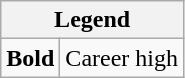<table class="wikitable mw-collapsible mw-collapsed">
<tr>
<th colspan="2">Legend</th>
</tr>
<tr>
<td><strong>Bold</strong></td>
<td>Career high</td>
</tr>
</table>
